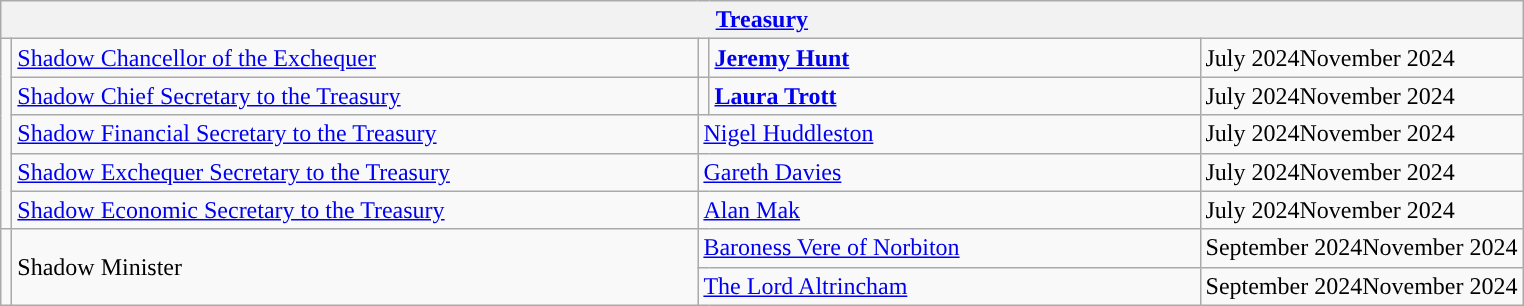<table class="wikitable">
<tr>
<th colspan="5"><a href='#'>Treasury</a></th>
</tr>
<tr>
<td rowspan="5" style="background: "></td>
<td style="width: 450px;"><a href='#'>Shadow Chancellor of the Exchequer</a></td>
<td style="background: "></td>
<td style="width: 320px;"><strong><a href='#'>Jeremy Hunt</a></strong></td>
<td>July 2024November 2024</td>
</tr>
<tr>
<td><a href='#'>Shadow Chief Secretary to the Treasury</a></td>
<td style="background: "></td>
<td><strong><a href='#'>Laura Trott</a></strong></td>
<td>July 2024November 2024</td>
</tr>
<tr>
<td><a href='#'>Shadow Financial Secretary to the Treasury</a></td>
<td colspan="2"><a href='#'>Nigel Huddleston</a></td>
<td>July 2024November 2024</td>
</tr>
<tr>
<td><a href='#'>Shadow Exchequer Secretary to the Treasury</a></td>
<td colspan="2"><a href='#'>Gareth Davies</a></td>
<td>July 2024November 2024</td>
</tr>
<tr>
<td><a href='#'>Shadow Economic Secretary to the Treasury</a></td>
<td colspan="2"><a href='#'>Alan Mak</a></td>
<td>July 2024November 2024</td>
</tr>
<tr>
<td rowspan="2" style="background: "></td>
<td rowspan="2">Shadow Minister</td>
<td colspan="2"><a href='#'>Baroness Vere of Norbiton</a></td>
<td>September 2024November 2024</td>
</tr>
<tr>
<td colspan="2"><a href='#'>The Lord Altrincham</a></td>
<td>September 2024November 2024</td>
</tr>
</table>
